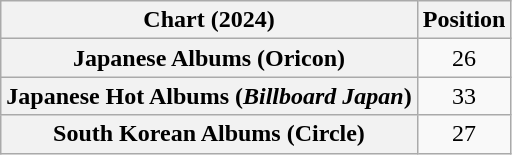<table class="wikitable sortable plainrowheaders" style="text-align:center">
<tr>
<th scope="col">Chart (2024)</th>
<th scope="col">Position</th>
</tr>
<tr>
<th scope="row">Japanese Albums (Oricon)</th>
<td>26</td>
</tr>
<tr>
<th scope="row">Japanese Hot Albums (<em>Billboard Japan</em>)</th>
<td>33</td>
</tr>
<tr>
<th scope="row">South Korean Albums (Circle)</th>
<td>27</td>
</tr>
</table>
